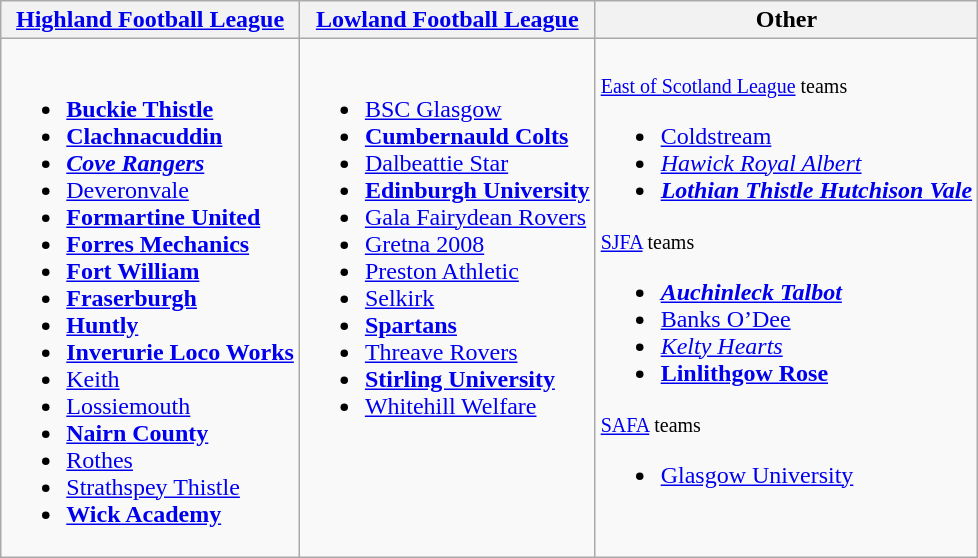<table class="wikitable">
<tr>
<th><a href='#'>Highland Football League</a></th>
<th><a href='#'>Lowland Football League</a></th>
<th>Other</th>
</tr>
<tr>
<td valign=top><br><ul><li><strong><a href='#'>Buckie Thistle</a></strong></li><li><strong><a href='#'>Clachnacuddin</a></strong></li><li><strong><em><a href='#'>Cove Rangers</a></em></strong></li><li><a href='#'>Deveronvale</a></li><li><strong><a href='#'>Formartine United</a></strong></li><li><strong><a href='#'>Forres Mechanics</a></strong></li><li><strong><a href='#'>Fort William</a></strong></li><li><strong><a href='#'>Fraserburgh</a></strong></li><li><strong><a href='#'>Huntly</a></strong></li><li><strong><a href='#'>Inverurie Loco Works</a></strong></li><li><a href='#'>Keith</a></li><li><a href='#'>Lossiemouth</a></li><li><strong><a href='#'>Nairn County</a></strong></li><li><a href='#'>Rothes</a></li><li><a href='#'>Strathspey Thistle</a></li><li><strong><a href='#'>Wick Academy</a></strong></li></ul></td>
<td valign=top><br><ul><li><a href='#'>BSC Glasgow</a></li><li><strong><a href='#'>Cumbernauld Colts</a></strong></li><li><a href='#'>Dalbeattie Star</a></li><li><strong><a href='#'>Edinburgh University</a></strong></li><li><a href='#'>Gala Fairydean Rovers</a></li><li><a href='#'>Gretna 2008</a></li><li><a href='#'>Preston Athletic</a></li><li><a href='#'>Selkirk</a></li><li><strong><a href='#'>Spartans</a></strong></li><li><a href='#'>Threave Rovers</a></li><li><strong><a href='#'>Stirling University</a></strong></li><li><a href='#'>Whitehill Welfare</a></li></ul></td>
<td valign=top><br><small><a href='#'>East of Scotland League</a> teams</small><ul><li><a href='#'>Coldstream</a></li><li><em><a href='#'>Hawick Royal Albert</a></em></li><li><strong><em><a href='#'>Lothian Thistle Hutchison Vale</a></em></strong></li></ul><small><a href='#'>SJFA</a> teams</small><ul><li><strong><em><a href='#'>Auchinleck Talbot</a></em></strong></li><li><a href='#'>Banks O’Dee</a></li><li><em><a href='#'>Kelty Hearts</a></em></li><li><strong><a href='#'>Linlithgow Rose</a></strong></li></ul><small><a href='#'>SAFA</a> teams</small><ul><li><a href='#'>Glasgow University</a></li></ul></td>
</tr>
</table>
